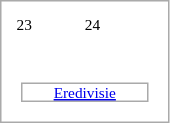<table cellpadding="0" cellspacing="0" border="0" style="font-size:80%;border:1px solid #AAAAAA;padding:10px">
<tr>
<td></td>
<td></td>
</tr>
<tr align="left" style="font-size:80%;">
<td>23</td>
<td>24</td>
</tr>
<tr>
<td colspan="10"><br><table align="center">
<tr>
<td valign="top"><br><table cellpadding="0" cellspacing="0" style="font-size:80%;border:1px solid #AAAAAA;text-align:center;" width="85">
<tr>
<td><a href='#'>Eredivisie</a></td>
</tr>
</table>
</td>
</tr>
</table>
</td>
</tr>
</table>
